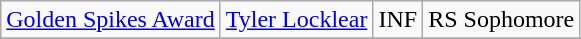<table class="wikitable">
<tr align="center">
<td><a href='#'>Golden Spikes Award</a></td>
<td><a href='#'>Tyler Locklear</a></td>
<td>INF</td>
<td>RS Sophomore</td>
</tr>
<tr>
</tr>
</table>
